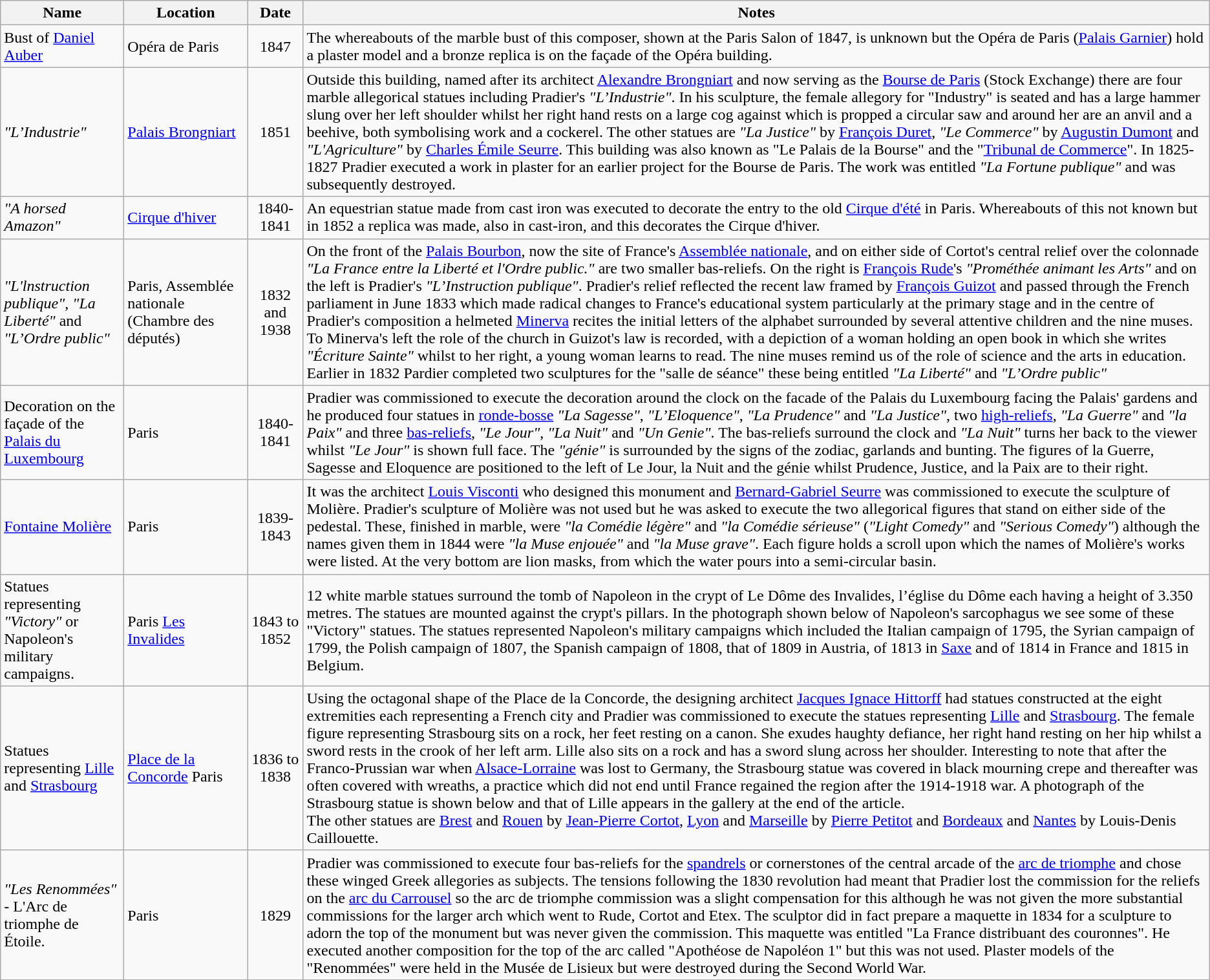<table class="wikitable sortable plainrowheaders">
<tr>
<th style="width:120px">Name</th>
<th style="width:120px">Location</th>
<th style="width:50px">Date</th>
<th class="unsortable">Notes</th>
</tr>
<tr>
<td>Bust of <a href='#'>Daniel Auber</a></td>
<td>Opéra de Paris</td>
<td align="center">1847</td>
<td>The whereabouts of the marble bust of this composer, shown at the Paris Salon of 1847, is unknown but the Opéra de Paris (<a href='#'>Palais Garnier</a>) hold a plaster model and a bronze replica is on the façade of the Opéra building.</td>
</tr>
<tr>
<td><em>"L’Industrie"</em></td>
<td><a href='#'>Palais Brongniart</a></td>
<td align="center">1851</td>
<td>Outside this building, named after its architect <a href='#'>Alexandre Brongniart</a> and now serving as the <a href='#'>Bourse de Paris</a> (Stock Exchange) there are four marble allegorical statues including Pradier's <em>"L’Industrie"</em>. In his sculpture, the female allegory for "Industry" is seated and has a large hammer slung over her left shoulder whilst her right hand rests on a large cog against which is propped a circular saw and around her are an anvil and a beehive, both symbolising work and a cockerel. The other statues are <em>"La Justice"</em> by <a href='#'>François Duret</a>, <em>"Le Commerce"</em> by <a href='#'>Augustin Dumont</a> and <em>"L'Agriculture"</em> by <a href='#'>Charles Émile Seurre</a>. This building was also known as "Le Palais de la Bourse" and the "<a href='#'>Tribunal de Commerce</a>". In 1825-1827 Pradier executed a work in plaster for an earlier project for the Bourse de Paris. The work was entitled <em>"La Fortune publique"</em> and was subsequently destroyed.</td>
</tr>
<tr>
<td><em>"A horsed Amazon"</em></td>
<td><a href='#'>Cirque d'hiver</a></td>
<td align="center">1840-1841</td>
<td>An equestrian statue made from cast iron was executed to decorate the entry to the old <a href='#'>Cirque d'été</a> in Paris. Whereabouts of this not known but in 1852 a replica was made, also in cast-iron, and this decorates the Cirque d'hiver.</td>
</tr>
<tr>
<td><em>"L'lnstruction publique"</em>, <em>"La Liberté"</em> and <em>"L’Ordre public"</em></td>
<td>Paris, Assemblée nationale (Chambre des députés)</td>
<td align="center">1832 and 1938</td>
<td>On the front of the <a href='#'>Palais Bourbon</a>, now the site of France's <a href='#'>Assemblée nationale</a>, and on either side of Cortot's central relief over the colonnade <em>"La France entre la Liberté et l'Ordre public."</em> are two smaller bas-reliefs. On the right is <a href='#'>François Rude</a>'s <em>"Prométhée animant les Arts"</em> and on the left is Pradier's <em>"L’Instruction publique"</em>. Pradier's relief reflected the recent law framed by <a href='#'>François Guizot</a> and passed through the French parliament in June 1833 which made radical changes to France's educational system particularly at the primary stage and in the centre of Pradier's composition a helmeted <a href='#'>Minerva</a> recites the initial letters of the alphabet surrounded by several attentive children and the nine muses.  To Minerva's left the role of the church in Guizot's law is recorded, with a depiction of a woman holding an open book in which she writes <em>"Écriture Sainte"</em> whilst to her right, a young woman learns to read. The nine muses remind us of the role of science and the arts in education. Earlier in 1832 Pardier completed two sculptures for the "salle de séance" these being entitled <em>"La Liberté"</em> and <em>"L’Ordre public"</em><br></td>
</tr>
<tr>
<td>Decoration on the façade of the <a href='#'>Palais du Luxembourg</a></td>
<td>Paris</td>
<td align="center">1840-1841</td>
<td>Pradier was commissioned to execute the decoration around the clock on the facade of the Palais du Luxembourg facing the Palais' gardens and he produced four statues in <a href='#'>ronde-bosse</a> <em>"La Sagesse"</em>, <em>"L’Eloquence"</em>,  <em>"La Prudence"</em> and <em>"La Justice"</em>, two <a href='#'>high-reliefs</a>, <em>"La Guerre"</em> and <em>"la Paix"</em> and three <a href='#'>bas-reliefs</a>, <em>"Le Jour"</em>, <em>"La Nuit"</em> and <em>"Un Genie"</em>.  The bas-reliefs surround the clock and <em>"La Nuit"</em> turns her back to the viewer whilst <em>"Le Jour"</em> is shown full face. The <em>"génie"</em> is surrounded by the signs of the zodiac, garlands and bunting.  The figures of la Guerre, Sagesse and Eloquence are positioned to the left of Le Jour, la Nuit and the génie whilst Prudence, Justice, and la Paix are to their right.<br>
</td>
</tr>
<tr>
<td><a href='#'>Fontaine Molière</a></td>
<td>Paris</td>
<td align="center">1839-1843</td>
<td>It was the architect <a href='#'>Louis Visconti</a> who designed this monument and <a href='#'>Bernard-Gabriel Seurre</a> was commissioned to execute the sculpture of Molière. Pradier's sculpture of Molière was not used but he was asked to execute the two allegorical figures that stand on either side of the pedestal.  These, finished in marble, were <em>"la Comédie légère"</em> and <em>"la Comédie sérieuse"</em> (<em>"Light Comedy"</em> and <em>"Serious Comedy"</em>) although the names given them in 1844 were <em>"la Muse enjouée"</em> and <em>"la Muse grave"</em>. Each figure holds a scroll upon which the names of Molière's works were listed. At the very bottom are lion masks, from which the water pours into a semi-circular basin.</td>
</tr>
<tr>
<td>Statues representing <em>"Victory"</em> or Napoleon's military campaigns.</td>
<td>Paris <a href='#'>Les Invalides</a></td>
<td align="center">1843 to 1852</td>
<td>12 white marble statues surround the tomb of Napoleon in the crypt of Le Dôme des Invalides, l’église du Dôme each having a height of 3.350 metres. The statues are mounted against the crypt's pillars. In the photograph shown below of Napoleon's sarcophagus we see some of these "Victory" statues. The statues represented Napoleon's military campaigns which included the Italian campaign of 1795, the Syrian campaign of 1799,  the Polish campaign of 1807, the Spanish campaign of 1808, that of 1809 in Austria, of 1813 in <a href='#'>Saxe</a> and of 1814 in France and 1815 in Belgium.<br>
</td>
</tr>
<tr>
<td>Statues representing <a href='#'>Lille</a> and <a href='#'>Strasbourg</a></td>
<td><a href='#'>Place de la Concorde</a> Paris</td>
<td align="center">1836 to 1838</td>
<td>Using the octagonal shape of the Place de la Concorde, the designing architect <a href='#'>Jacques Ignace Hittorff</a> had statues constructed at the eight extremities each representing a French city and Pradier was commissioned to execute the statues representing <a href='#'>Lille</a> and <a href='#'>Strasbourg</a>. The female figure representing Strasbourg sits on a rock, her feet resting on a canon. She exudes haughty defiance, her right hand resting on her hip whilst a sword rests in the crook of her left arm. Lille also sits on a rock and has a sword slung across her shoulder. Interesting to note that after the Franco-Prussian war when <a href='#'>Alsace-Lorraine</a> was lost to Germany, the Strasbourg statue was covered in black mourning crepe and thereafter was often covered with wreaths, a practice which did not end until France regained the region after the 1914-1918 war. A photograph of the Strasbourg statue is shown below and that of Lille appears in the gallery at the end of the article.<br>
The other statues are <a href='#'>Brest</a> and <a href='#'>Rouen</a> by <a href='#'>Jean-Pierre Cortot</a>, <a href='#'>Lyon</a> and <a href='#'>Marseille</a> by <a href='#'>Pierre Petitot</a> and <a href='#'>Bordeaux</a> and <a href='#'>Nantes</a> by Louis-Denis Caillouette.</td>
</tr>
<tr>
<td><em>"Les Renommées"</em> - L'Arc de triomphe de Étoile.</td>
<td>Paris</td>
<td align="center">1829</td>
<td>Pradier was commissioned to execute four bas-reliefs for the <a href='#'>spandrels</a> or cornerstones of the central arcade of the <a href='#'>arc de triomphe</a> and chose these winged Greek allegories as subjects. The tensions following the 1830 revolution had meant that Pradier lost the commission for the reliefs on the <a href='#'>arc du Carrousel</a> so the arc de triomphe commission was a slight compensation for this although he was not given the more substantial commissions for the larger arch which went to Rude, Cortot and Etex. The sculptor did in fact prepare a maquette in 1834 for a sculpture to adorn the top of the monument but was never given the commission. This maquette was entitled "La France distribuant des couronnes". He executed another composition for the top of the arc called "Apothéose de Napoléon 1" but this was not used. Plaster models of the "Renommées" were held in the Musée de Lisieux but were destroyed during the Second World War.<br>
</td>
</tr>
<tr>
</tr>
</table>
